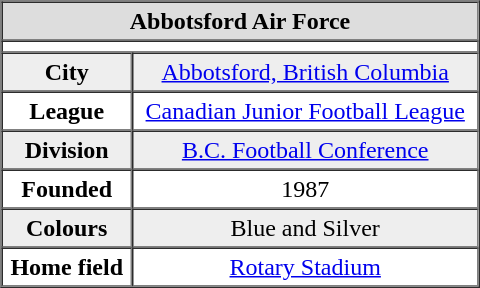<table border=1 align=right cellpadding=3 cellspacing=0 width=320 style = "margin-left: 0.5em">
<tr align="center" bgcolor="#dddddd">
<td colspan=2><strong>Abbotsford Air Force</strong></td>
</tr>
<tr align="center">
<td colspan=2></td>
</tr>
<tr align="center" bgcolor="#eeeeee">
<td><strong>City</strong></td>
<td><a href='#'>Abbotsford, British Columbia</a></td>
</tr>
<tr align="center">
<td><strong>League</strong></td>
<td><a href='#'>Canadian Junior Football League</a></td>
</tr>
<tr align="center"  bgcolor="#eeeeee">
<td><strong>Division</strong></td>
<td><a href='#'>B.C. Football Conference</a></td>
</tr>
<tr align="center">
<td><strong>Founded</strong></td>
<td>1987</td>
</tr>
<tr align="center" bgcolor="#eeeeee">
<td><strong>Colours</strong></td>
<td>Blue and Silver</td>
</tr>
<tr align="center">
<td><strong>Home field</strong></td>
<td><a href='#'>Rotary Stadium</a></td>
</tr>
</table>
